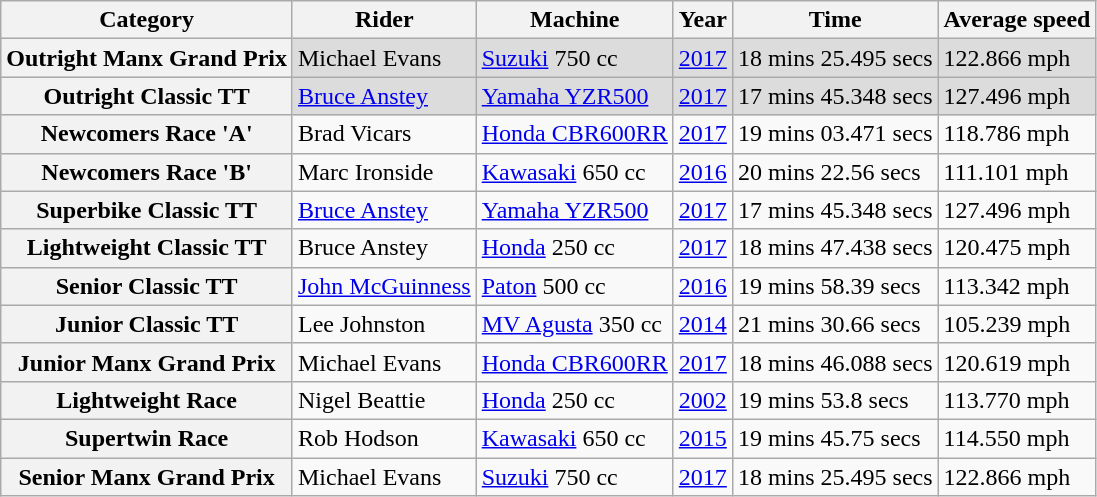<table class="wikitable" border=1>
<tr>
<th>Category</th>
<th>Rider</th>
<th>Machine</th>
<th>Year</th>
<th>Time</th>
<th>Average speed</th>
</tr>
<tr style="background:Gainsboro;">
<th>Outright Manx Grand Prix</th>
<td>Michael Evans</td>
<td><a href='#'>Suzuki</a> 750 cc</td>
<td><a href='#'>2017</a></td>
<td>18 mins 25.495 secs</td>
<td>122.866 mph</td>
</tr>
<tr style="background:Gainsboro;">
<th>Outright Classic TT</th>
<td><a href='#'>Bruce Anstey</a></td>
<td><a href='#'>Yamaha YZR500</a></td>
<td><a href='#'>2017</a></td>
<td>17 mins 45.348 secs</td>
<td>127.496 mph</td>
</tr>
<tr>
<th>Newcomers Race 'A'</th>
<td>Brad Vicars</td>
<td><a href='#'>Honda CBR600RR</a></td>
<td><a href='#'>2017</a></td>
<td>19 mins 03.471 secs</td>
<td>118.786 mph</td>
</tr>
<tr>
<th>Newcomers Race 'B'</th>
<td>Marc Ironside</td>
<td><a href='#'>Kawasaki</a> 650 cc</td>
<td><a href='#'>2016</a></td>
<td>20 mins 22.56 secs</td>
<td>111.101 mph</td>
</tr>
<tr>
<th>Superbike Classic TT</th>
<td><a href='#'>Bruce Anstey</a></td>
<td><a href='#'>Yamaha YZR500</a></td>
<td><a href='#'>2017</a></td>
<td>17 mins 45.348 secs</td>
<td>127.496 mph</td>
</tr>
<tr>
<th>Lightweight Classic TT</th>
<td>Bruce Anstey</td>
<td><a href='#'>Honda</a> 250 cc</td>
<td><a href='#'>2017</a></td>
<td>18 mins 47.438 secs</td>
<td>120.475 mph</td>
</tr>
<tr>
<th>Senior Classic TT</th>
<td><a href='#'>John McGuinness</a></td>
<td><a href='#'>Paton</a> 500 cc</td>
<td><a href='#'>2016</a></td>
<td>19 mins 58.39 secs</td>
<td>113.342 mph</td>
</tr>
<tr>
<th>Junior Classic TT</th>
<td>Lee Johnston</td>
<td><a href='#'>MV Agusta</a> 350 cc</td>
<td><a href='#'>2014</a></td>
<td>21 mins 30.66 secs</td>
<td>105.239 mph</td>
</tr>
<tr>
<th>Junior Manx Grand Prix</th>
<td>Michael Evans</td>
<td><a href='#'>Honda CBR600RR</a></td>
<td><a href='#'>2017</a></td>
<td>18 mins 46.088 secs</td>
<td>120.619 mph</td>
</tr>
<tr>
<th>Lightweight Race</th>
<td>Nigel Beattie</td>
<td><a href='#'>Honda</a> 250 cc</td>
<td><a href='#'>2002</a></td>
<td>19 mins 53.8 secs</td>
<td>113.770 mph</td>
</tr>
<tr>
<th>Supertwin Race</th>
<td>Rob Hodson</td>
<td><a href='#'>Kawasaki</a> 650 cc</td>
<td><a href='#'>2015</a></td>
<td>19 mins 45.75 secs</td>
<td>114.550 mph</td>
</tr>
<tr>
<th>Senior Manx Grand Prix</th>
<td>Michael Evans</td>
<td><a href='#'>Suzuki</a> 750 cc</td>
<td><a href='#'>2017</a></td>
<td>18 mins 25.495 secs</td>
<td>122.866 mph</td>
</tr>
</table>
